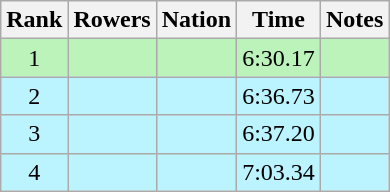<table class="wikitable sortable" style="text-align:center">
<tr>
<th>Rank</th>
<th>Rowers</th>
<th>Nation</th>
<th>Time</th>
<th>Notes</th>
</tr>
<tr bgcolor=bbf3bb>
<td>1</td>
<td align=left data-sort-value="Zelikovich, Antonina"></td>
<td align=left></td>
<td>6:30.17</td>
<td></td>
</tr>
<tr bgcolor=bbf3ff>
<td>2</td>
<td align=left data-sort-value="Karlson, Kristine"></td>
<td align=left></td>
<td>6:36.73</td>
<td></td>
</tr>
<tr bgcolor=bbf3ff>
<td>3</td>
<td align=left data-sort-value="Novotníková-Kurhajcová, Ľubica"></td>
<td align=left></td>
<td>6:37.20</td>
<td></td>
</tr>
<tr bgcolor=bbf3ff>
<td>4</td>
<td align=left data-sort-value="Christoffersen, Berit"></td>
<td align=left></td>
<td>7:03.34</td>
<td></td>
</tr>
</table>
